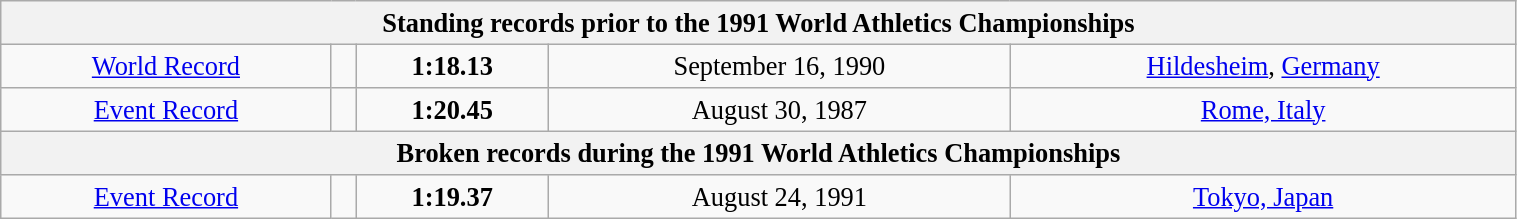<table class="wikitable" style=" text-align:center; font-size:110%;" width="80%">
<tr>
<th colspan="5">Standing records prior to the 1991 World Athletics Championships</th>
</tr>
<tr>
<td><a href='#'>World Record</a></td>
<td></td>
<td><strong>1:18.13</strong></td>
<td>September 16, 1990</td>
<td> <a href='#'>Hildesheim</a>, <a href='#'>Germany</a></td>
</tr>
<tr>
<td><a href='#'>Event Record</a></td>
<td></td>
<td><strong>1:20.45</strong></td>
<td>August 30, 1987</td>
<td> <a href='#'>Rome, Italy</a></td>
</tr>
<tr>
<th colspan="5">Broken records during the 1991 World Athletics Championships</th>
</tr>
<tr>
<td><a href='#'>Event Record</a></td>
<td></td>
<td><strong>1:19.37</strong></td>
<td>August 24, 1991</td>
<td> <a href='#'>Tokyo, Japan</a></td>
</tr>
</table>
